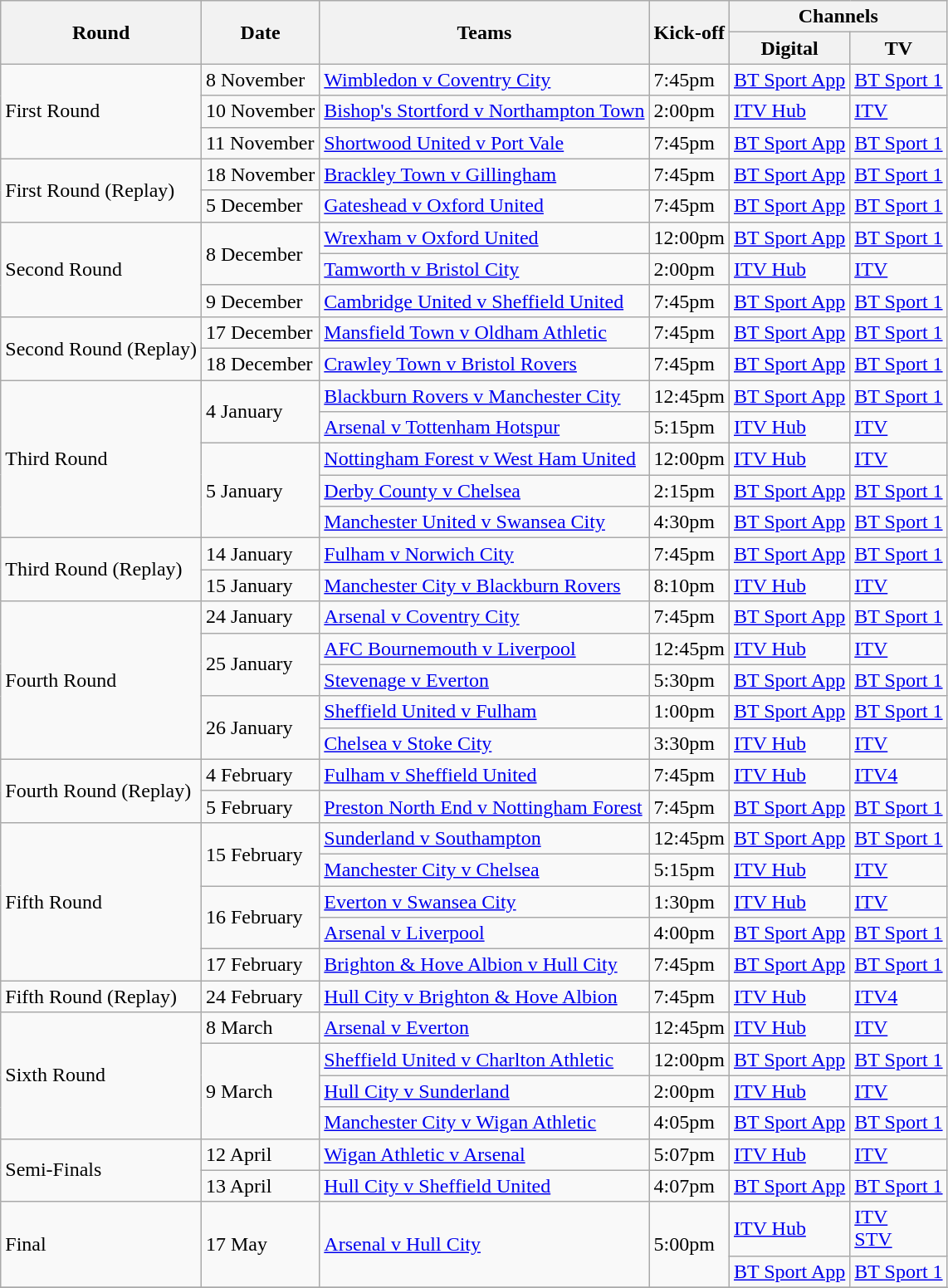<table class="wikitable">
<tr>
<th rowspan=2>Round</th>
<th rowspan=2>Date</th>
<th rowspan=2>Teams</th>
<th rowspan=2>Kick-off</th>
<th colspan=2>Channels</th>
</tr>
<tr>
<th>Digital</th>
<th>TV</th>
</tr>
<tr>
<td rowspan=3>First Round</td>
<td>8 November</td>
<td><a href='#'>Wimbledon v Coventry City</a></td>
<td>7:45pm</td>
<td><a href='#'>BT Sport App</a></td>
<td><a href='#'>BT Sport 1</a></td>
</tr>
<tr>
<td>10 November</td>
<td><a href='#'>Bishop's Stortford v Northampton Town</a></td>
<td>2:00pm</td>
<td><a href='#'>ITV Hub</a></td>
<td><a href='#'>ITV</a></td>
</tr>
<tr>
<td>11 November</td>
<td><a href='#'>Shortwood United v Port Vale</a></td>
<td>7:45pm</td>
<td><a href='#'>BT Sport App</a></td>
<td><a href='#'>BT Sport 1</a></td>
</tr>
<tr>
<td rowspan=2>First Round (Replay)</td>
<td>18 November</td>
<td><a href='#'>Brackley Town v Gillingham</a></td>
<td>7:45pm</td>
<td><a href='#'>BT Sport App</a></td>
<td><a href='#'>BT Sport 1</a></td>
</tr>
<tr>
<td>5 December</td>
<td><a href='#'>Gateshead v Oxford United</a></td>
<td>7:45pm</td>
<td><a href='#'>BT Sport App</a></td>
<td><a href='#'>BT Sport 1</a></td>
</tr>
<tr>
<td rowspan=3>Second Round</td>
<td rowspan=2>8 December</td>
<td><a href='#'>Wrexham v Oxford United</a></td>
<td>12:00pm</td>
<td><a href='#'>BT Sport App</a></td>
<td><a href='#'>BT Sport 1</a></td>
</tr>
<tr>
<td><a href='#'>Tamworth v Bristol City</a></td>
<td>2:00pm</td>
<td><a href='#'>ITV Hub</a></td>
<td><a href='#'>ITV</a></td>
</tr>
<tr>
<td>9 December</td>
<td><a href='#'>Cambridge United v Sheffield United</a></td>
<td>7:45pm</td>
<td><a href='#'>BT Sport App</a></td>
<td><a href='#'>BT Sport 1</a></td>
</tr>
<tr>
<td rowspan=2>Second Round (Replay)</td>
<td>17 December</td>
<td><a href='#'>Mansfield Town v Oldham Athletic</a></td>
<td>7:45pm</td>
<td><a href='#'>BT Sport App</a></td>
<td><a href='#'>BT Sport 1</a></td>
</tr>
<tr>
<td>18 December</td>
<td><a href='#'>Crawley Town v Bristol Rovers</a></td>
<td>7:45pm</td>
<td><a href='#'>BT Sport App</a></td>
<td><a href='#'>BT Sport 1</a></td>
</tr>
<tr>
<td rowspan=5>Third Round</td>
<td rowspan=2>4 January</td>
<td><a href='#'>Blackburn Rovers v Manchester City</a></td>
<td>12:45pm</td>
<td><a href='#'>BT Sport App</a></td>
<td><a href='#'>BT Sport 1</a></td>
</tr>
<tr>
<td><a href='#'>Arsenal v Tottenham Hotspur</a></td>
<td>5:15pm</td>
<td><a href='#'>ITV Hub</a></td>
<td><a href='#'>ITV</a></td>
</tr>
<tr>
<td rowspan=3>5 January</td>
<td><a href='#'>Nottingham Forest v West Ham United</a></td>
<td>12:00pm</td>
<td><a href='#'>ITV Hub</a></td>
<td><a href='#'>ITV</a></td>
</tr>
<tr>
<td><a href='#'>Derby County v Chelsea</a></td>
<td>2:15pm</td>
<td><a href='#'>BT Sport App</a></td>
<td><a href='#'>BT Sport 1</a></td>
</tr>
<tr>
<td><a href='#'>Manchester United v Swansea City</a></td>
<td>4:30pm</td>
<td><a href='#'>BT Sport App</a></td>
<td><a href='#'>BT Sport 1</a></td>
</tr>
<tr>
<td rowspan=2>Third Round (Replay)</td>
<td>14 January</td>
<td><a href='#'>Fulham v Norwich City</a></td>
<td>7:45pm</td>
<td><a href='#'>BT Sport App</a></td>
<td><a href='#'>BT Sport 1</a></td>
</tr>
<tr>
<td>15 January</td>
<td><a href='#'>Manchester City v Blackburn Rovers</a></td>
<td>8:10pm</td>
<td><a href='#'>ITV Hub</a></td>
<td><a href='#'>ITV</a></td>
</tr>
<tr>
<td rowspan=5>Fourth Round</td>
<td>24 January</td>
<td><a href='#'>Arsenal v Coventry City</a></td>
<td>7:45pm</td>
<td><a href='#'>BT Sport App</a></td>
<td><a href='#'>BT Sport 1</a></td>
</tr>
<tr>
<td rowspan=2>25 January</td>
<td><a href='#'>AFC Bournemouth v Liverpool</a></td>
<td>12:45pm</td>
<td><a href='#'>ITV Hub</a></td>
<td><a href='#'>ITV</a></td>
</tr>
<tr>
<td><a href='#'>Stevenage v Everton</a></td>
<td>5:30pm</td>
<td><a href='#'>BT Sport App</a></td>
<td><a href='#'>BT Sport 1</a></td>
</tr>
<tr>
<td rowspan=2>26 January</td>
<td><a href='#'>Sheffield United v Fulham</a></td>
<td>1:00pm</td>
<td><a href='#'>BT Sport App</a></td>
<td><a href='#'>BT Sport 1</a></td>
</tr>
<tr>
<td><a href='#'>Chelsea v Stoke City</a></td>
<td>3:30pm</td>
<td><a href='#'>ITV Hub</a></td>
<td><a href='#'>ITV</a></td>
</tr>
<tr>
<td rowspan=2>Fourth Round (Replay)</td>
<td>4 February</td>
<td><a href='#'>Fulham v Sheffield United</a></td>
<td>7:45pm</td>
<td><a href='#'>ITV Hub</a></td>
<td><a href='#'>ITV4</a></td>
</tr>
<tr>
<td>5 February</td>
<td><a href='#'>Preston North End v Nottingham Forest</a></td>
<td>7:45pm</td>
<td><a href='#'>BT Sport App</a></td>
<td><a href='#'>BT Sport 1</a></td>
</tr>
<tr>
<td rowspan=5>Fifth Round</td>
<td rowspan=2>15 February</td>
<td><a href='#'>Sunderland v Southampton</a></td>
<td>12:45pm</td>
<td><a href='#'>BT Sport App</a></td>
<td><a href='#'>BT Sport 1</a></td>
</tr>
<tr>
<td><a href='#'>Manchester City v Chelsea</a></td>
<td>5:15pm</td>
<td><a href='#'>ITV Hub</a></td>
<td><a href='#'>ITV</a></td>
</tr>
<tr>
<td rowspan=2>16 February</td>
<td><a href='#'>Everton v Swansea City</a></td>
<td>1:30pm</td>
<td><a href='#'>ITV Hub</a></td>
<td><a href='#'>ITV</a></td>
</tr>
<tr>
<td><a href='#'>Arsenal v Liverpool</a></td>
<td>4:00pm</td>
<td><a href='#'>BT Sport App</a></td>
<td><a href='#'>BT Sport 1</a></td>
</tr>
<tr>
<td>17 February</td>
<td><a href='#'>Brighton & Hove Albion v Hull City</a></td>
<td>7:45pm</td>
<td><a href='#'>BT Sport App</a></td>
<td><a href='#'>BT Sport 1</a></td>
</tr>
<tr>
<td>Fifth Round (Replay)</td>
<td>24 February</td>
<td><a href='#'>Hull City v Brighton & Hove Albion</a></td>
<td>7:45pm</td>
<td><a href='#'>ITV Hub</a></td>
<td><a href='#'>ITV4</a></td>
</tr>
<tr>
<td rowspan=4>Sixth Round</td>
<td>8 March</td>
<td><a href='#'>Arsenal v Everton</a></td>
<td>12:45pm</td>
<td><a href='#'>ITV Hub</a></td>
<td><a href='#'>ITV</a></td>
</tr>
<tr>
<td rowspan=3>9 March</td>
<td><a href='#'>Sheffield United v Charlton Athletic</a></td>
<td>12:00pm</td>
<td><a href='#'>BT Sport App</a></td>
<td><a href='#'>BT Sport 1</a></td>
</tr>
<tr>
<td><a href='#'>Hull City v Sunderland</a></td>
<td>2:00pm</td>
<td><a href='#'>ITV Hub</a></td>
<td><a href='#'>ITV</a></td>
</tr>
<tr>
<td><a href='#'>Manchester City v Wigan Athletic</a></td>
<td>4:05pm</td>
<td><a href='#'>BT Sport App</a></td>
<td><a href='#'>BT Sport 1</a></td>
</tr>
<tr>
<td rowspan=2>Semi-Finals</td>
<td>12 April</td>
<td><a href='#'>Wigan Athletic v Arsenal</a></td>
<td>5:07pm</td>
<td><a href='#'>ITV Hub</a></td>
<td><a href='#'>ITV</a></td>
</tr>
<tr>
<td>13 April</td>
<td><a href='#'>Hull City v Sheffield United</a></td>
<td>4:07pm</td>
<td><a href='#'>BT Sport App</a></td>
<td><a href='#'>BT Sport 1</a></td>
</tr>
<tr>
<td rowspan=2>Final</td>
<td rowspan=2>17 May</td>
<td rowspan=2><a href='#'>Arsenal v Hull City</a></td>
<td rowspan=2>5:00pm</td>
<td><a href='#'>ITV Hub</a></td>
<td><a href='#'>ITV</a> <br> <a href='#'>STV</a></td>
</tr>
<tr>
<td><a href='#'>BT Sport App</a></td>
<td><a href='#'>BT Sport 1</a></td>
</tr>
<tr>
</tr>
</table>
